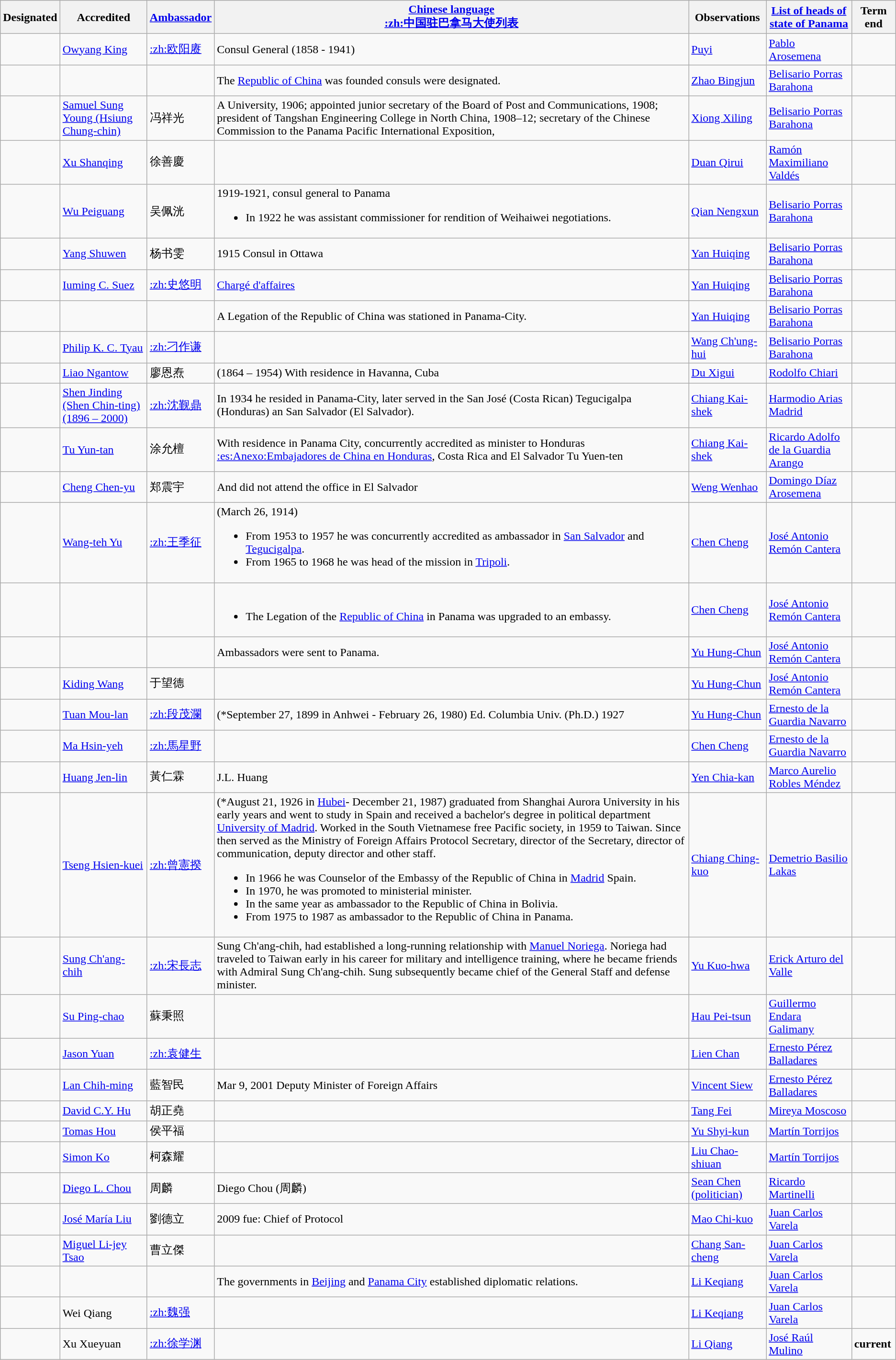<table class="wikitable sortable">
<tr>
<th>Designated</th>
<th>Accredited</th>
<th><a href='#'>Ambassador</a></th>
<th><a href='#'>Chinese language</a><br> <a href='#'>:zh:中国驻巴拿马大使列表</a></th>
<th>Observations</th>
<th><a href='#'>List of heads of state of Panama</a></th>
<th>Term end</th>
</tr>
<tr>
<td></td>
<td><a href='#'>Owyang King</a></td>
<td><a href='#'>:zh:欧阳赓</a></td>
<td>Consul General (1858 - 1941)</td>
<td><a href='#'>Puyi</a></td>
<td><a href='#'>Pablo Arosemena</a></td>
<td></td>
</tr>
<tr>
<td></td>
<td></td>
<td></td>
<td>The <a href='#'>Republic of China</a> was founded consuls were designated.</td>
<td><a href='#'>Zhao Bingjun</a></td>
<td><a href='#'>Belisario Porras Barahona</a></td>
<td></td>
</tr>
<tr>
<td></td>
<td><a href='#'>Samuel Sung Young (Hsiung Chung-chin) </a></td>
<td>冯祥光</td>
<td>A University, 1906;  appointed junior secretary of the Board of Post and Communications, 1908; president of Tangshan Engineering College in North China, 1908–12; secretary of the Chinese Commission to the Panama Pacific International Exposition,</td>
<td><a href='#'>Xiong Xiling</a></td>
<td><a href='#'>Belisario Porras Barahona</a></td>
<td></td>
</tr>
<tr>
<td></td>
<td><a href='#'>Xu Shanqing</a></td>
<td>徐善慶</td>
<td></td>
<td><a href='#'>Duan Qirui</a></td>
<td><a href='#'>Ramón Maximiliano Valdés</a></td>
<td></td>
</tr>
<tr>
<td></td>
<td><a href='#'>Wu Peiguang</a></td>
<td>吴佩洸</td>
<td>1919-1921, consul general to Panama<br><ul><li>In 1922 he was assistant commissioner for rendition of Weihaiwei negotiations.</li></ul></td>
<td><a href='#'>Qian Nengxun</a></td>
<td><a href='#'>Belisario Porras Barahona</a></td>
<td></td>
</tr>
<tr>
<td></td>
<td><a href='#'>Yang Shuwen</a></td>
<td>杨书雯</td>
<td>1915 Consul in Ottawa</td>
<td><a href='#'>Yan Huiqing</a></td>
<td><a href='#'>Belisario Porras Barahona</a></td>
<td></td>
</tr>
<tr>
<td></td>
<td><a href='#'>Iuming C. Suez</a></td>
<td><a href='#'>:zh:史悠明</a></td>
<td><a href='#'>Chargé d'affaires</a></td>
<td><a href='#'>Yan Huiqing</a></td>
<td><a href='#'>Belisario Porras Barahona</a></td>
<td></td>
</tr>
<tr>
<td></td>
<td></td>
<td></td>
<td>A Legation of the Republic of China was stationed in Panama-City.</td>
<td><a href='#'>Yan Huiqing</a></td>
<td><a href='#'>Belisario Porras Barahona</a></td>
<td></td>
</tr>
<tr>
<td></td>
<td><a href='#'>Philip K. C. Tyau</a></td>
<td><a href='#'>:zh:刁作谦</a></td>
<td></td>
<td><a href='#'>Wang Ch'ung-hui</a></td>
<td><a href='#'>Belisario Porras Barahona</a></td>
<td></td>
</tr>
<tr>
<td></td>
<td><a href='#'>Liao Ngantow</a></td>
<td>廖恩焘</td>
<td>(1864 – 1954) With residence in Havanna, Cuba</td>
<td><a href='#'>Du Xigui</a></td>
<td><a href='#'>Rodolfo Chiari</a></td>
<td></td>
</tr>
<tr>
<td></td>
<td><a href='#'>Shen Jinding (Shen Chin-ting) (1896 – 2000)</a></td>
<td><a href='#'>:zh:沈觐鼎</a></td>
<td>In 1934 he resided in Panama-City, later served in the San José (Costa Rican) Tegucigalpa (Honduras) an San Salvador (El Salvador).</td>
<td><a href='#'>Chiang Kai-shek</a></td>
<td><a href='#'>Harmodio Arias Madrid</a></td>
<td></td>
</tr>
<tr>
<td></td>
<td><a href='#'>Tu Yun-tan</a></td>
<td>涂允檀</td>
<td>With residence in Panama City, concurrently accredited as minister to Honduras <a href='#'>:es:Anexo:Embajadores de China en Honduras</a>, Costa Rica and El Salvador Tu Yuen-ten</td>
<td><a href='#'>Chiang Kai-shek</a></td>
<td><a href='#'>Ricardo Adolfo de la Guardia Arango</a></td>
<td></td>
</tr>
<tr>
<td></td>
<td><a href='#'>Cheng Chen-yu</a></td>
<td>郑震宇</td>
<td>And did not attend the office in El Salvador</td>
<td><a href='#'>Weng Wenhao</a></td>
<td><a href='#'>Domingo Díaz Arosemena</a></td>
<td></td>
</tr>
<tr>
<td></td>
<td><a href='#'>Wang-teh Yu</a></td>
<td><a href='#'>:zh:王季征</a></td>
<td>(March 26, 1914)<br><ul><li>From 1953 to 1957 he was concurrently accredited as ambassador in <a href='#'>San Salvador</a> and <a href='#'>Tegucigalpa</a>.</li><li>From 1965 to 1968 he was head of the mission in <a href='#'>Tripoli</a>.</li></ul></td>
<td><a href='#'>Chen Cheng</a></td>
<td><a href='#'>José Antonio Remón Cantera</a></td>
<td></td>
</tr>
<tr>
<td></td>
<td></td>
<td></td>
<td><br><ul><li>The Legation of the <a href='#'>Republic of China</a> in Panama was upgraded to an embassy.</li></ul></td>
<td><a href='#'>Chen Cheng</a></td>
<td><a href='#'>José Antonio Remón Cantera</a></td>
<td></td>
</tr>
<tr>
<td></td>
<td></td>
<td></td>
<td>Ambassadors were sent to Panama.</td>
<td><a href='#'>Yu Hung-Chun</a></td>
<td><a href='#'>José Antonio Remón Cantera</a></td>
<td></td>
</tr>
<tr>
<td></td>
<td><a href='#'>Kiding Wang</a></td>
<td>于望德</td>
<td></td>
<td><a href='#'>Yu Hung-Chun</a></td>
<td><a href='#'>José Antonio Remón Cantera</a></td>
<td></td>
</tr>
<tr>
<td></td>
<td><a href='#'>Tuan Mou-lan</a></td>
<td><a href='#'>:zh:段茂瀾</a></td>
<td>(*September 27, 1899 in Anhwei - February 26, 1980) Ed. Columbia Univ. (Ph.D.) 1927</td>
<td><a href='#'>Yu Hung-Chun</a></td>
<td><a href='#'>Ernesto de la Guardia Navarro</a></td>
<td></td>
</tr>
<tr>
<td></td>
<td><a href='#'>Ma Hsin-yeh</a></td>
<td><a href='#'>:zh:馬星野</a></td>
<td></td>
<td><a href='#'>Chen Cheng</a></td>
<td><a href='#'>Ernesto de la Guardia Navarro</a></td>
<td></td>
</tr>
<tr>
<td></td>
<td><a href='#'>Huang Jen-lin</a></td>
<td>黃仁霖</td>
<td>J.L. Huang</td>
<td><a href='#'>Yen Chia-kan</a></td>
<td><a href='#'>Marco Aurelio Robles Méndez</a></td>
<td></td>
</tr>
<tr>
<td></td>
<td><a href='#'>Tseng Hsien-kuei</a></td>
<td><a href='#'>:zh:曾憲揆</a></td>
<td>(*August 21, 1926 in <a href='#'>Hubei</a>- December 21, 1987) graduated from Shanghai Aurora University in his early years and went to study in Spain and received a bachelor's degree in political department <a href='#'>University of Madrid</a>. Worked in the South Vietnamese free Pacific society, in 1959 to Taiwan. Since then served as the Ministry of Foreign Affairs Protocol Secretary, director of the Secretary, director of communication, deputy director and other staff.<br><ul><li>In 1966 he was Counselor of the Embassy of the Republic of China in <a href='#'>Madrid</a> Spain.</li><li>In 1970, he was promoted to ministerial minister.</li><li>In the same year as ambassador to the Republic of China in Bolivia.</li><li>From 1975 to 1987 as ambassador to the Republic of China in Panama.</li></ul></td>
<td><a href='#'>Chiang Ching-kuo</a></td>
<td><a href='#'>Demetrio Basilio Lakas</a></td>
<td></td>
</tr>
<tr>
<td></td>
<td><a href='#'>Sung Ch'ang-chih</a></td>
<td><a href='#'>:zh:宋長志</a></td>
<td>Sung Ch'ang-chih, had established a long-running relationship with <a href='#'>Manuel Noriega</a>. Noriega had traveled to Taiwan early in his career for military and intelligence training, where he became friends with Admiral Sung Ch'ang-chih. Sung subsequently became chief of the General Staff and defense minister.</td>
<td><a href='#'>Yu Kuo-hwa</a></td>
<td><a href='#'>Erick Arturo del Valle</a></td>
<td></td>
</tr>
<tr>
<td></td>
<td><a href='#'>Su Ping-chao</a></td>
<td>蘇秉照</td>
<td></td>
<td><a href='#'>Hau Pei-tsun</a></td>
<td><a href='#'>Guillermo Endara Galimany</a></td>
<td></td>
</tr>
<tr>
<td></td>
<td><a href='#'>Jason Yuan</a></td>
<td><a href='#'>:zh:袁健生</a></td>
<td></td>
<td><a href='#'>Lien Chan</a></td>
<td><a href='#'>Ernesto Pérez Balladares</a></td>
<td></td>
</tr>
<tr>
<td></td>
<td><a href='#'>Lan Chih-ming</a></td>
<td>藍智民</td>
<td>Mar 9, 2001 Deputy Minister of Foreign Affairs</td>
<td><a href='#'>Vincent Siew</a></td>
<td><a href='#'>Ernesto Pérez Balladares</a></td>
<td></td>
</tr>
<tr>
<td></td>
<td><a href='#'>David C.Y. Hu</a></td>
<td>胡正堯</td>
<td></td>
<td><a href='#'>Tang Fei</a></td>
<td><a href='#'>Mireya Moscoso</a></td>
<td></td>
</tr>
<tr>
<td></td>
<td><a href='#'>Tomas Hou</a></td>
<td>侯平福</td>
<td></td>
<td><a href='#'>Yu Shyi-kun</a></td>
<td><a href='#'>Martín Torrijos</a></td>
<td></td>
</tr>
<tr>
<td></td>
<td><a href='#'>Simon Ko</a></td>
<td>柯森耀</td>
<td></td>
<td><a href='#'>Liu Chao-shiuan</a></td>
<td><a href='#'>Martín Torrijos</a></td>
<td></td>
</tr>
<tr>
<td></td>
<td><a href='#'>Diego L. Chou</a></td>
<td>周麟</td>
<td>Diego Chou (周麟)</td>
<td><a href='#'>Sean Chen (politician)</a></td>
<td><a href='#'>Ricardo Martinelli</a></td>
<td></td>
</tr>
<tr>
<td></td>
<td><a href='#'>José María Liu</a></td>
<td>劉德立</td>
<td>2009 fue: Chief of Protocol</td>
<td><a href='#'>Mao Chi-kuo</a></td>
<td><a href='#'>Juan Carlos Varela</a></td>
<td></td>
</tr>
<tr>
<td></td>
<td><a href='#'>Miguel Li-jey Tsao</a></td>
<td>曹立傑</td>
<td></td>
<td><a href='#'>Chang San-cheng</a></td>
<td><a href='#'>Juan Carlos Varela</a></td>
<td></td>
</tr>
<tr>
<td></td>
<td></td>
<td></td>
<td>The governments in <a href='#'>Beijing</a> and <a href='#'>Panama City</a> established diplomatic relations.</td>
<td><a href='#'>Li Keqiang</a></td>
<td><a href='#'>Juan Carlos Varela</a></td>
<td></td>
</tr>
<tr>
<td></td>
<td>Wei Qiang</td>
<td><a href='#'>:zh:魏强</a></td>
<td></td>
<td><a href='#'>Li Keqiang</a></td>
<td><a href='#'>Juan Carlos Varela</a></td>
<td></td>
</tr>
<tr>
<td></td>
<td>Xu Xueyuan</td>
<td><a href='#'>:zh:徐学渊</a></td>
<td></td>
<td><a href='#'>Li Qiang</a></td>
<td><a href='#'>José Raúl Mulino</a></td>
<td><strong>current</strong></td>
</tr>
</table>
